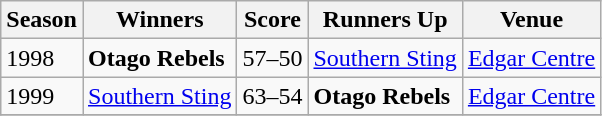<table class="wikitable collapsible">
<tr>
<th>Season</th>
<th>Winners</th>
<th>Score</th>
<th>Runners Up</th>
<th>Venue</th>
</tr>
<tr>
<td>1998</td>
<td><strong>Otago Rebels</strong></td>
<td>57–50</td>
<td><a href='#'>Southern Sting</a></td>
<td><a href='#'>Edgar Centre</a></td>
</tr>
<tr>
<td>1999</td>
<td><a href='#'>Southern Sting</a></td>
<td>63–54</td>
<td><strong>Otago Rebels</strong></td>
<td><a href='#'>Edgar Centre</a></td>
</tr>
<tr>
</tr>
</table>
